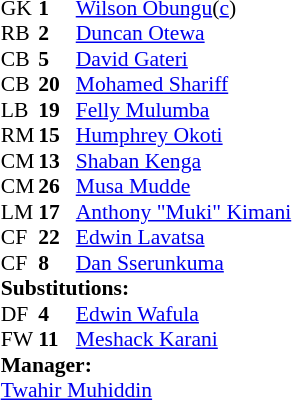<table style="font-size: 90%;" cellspacing="0" cellpadding="0" align="center">
<tr>
<th width=25></th>
<th width=25></th>
</tr>
<tr>
<td>GK</td>
<td><strong>1 </strong></td>
<td> <a href='#'>Wilson Obungu</a>(<a href='#'>c</a>)</td>
<td></td>
<td></td>
</tr>
<tr>
<td>RB</td>
<td><strong>2 </strong></td>
<td> <a href='#'>Duncan Otewa</a></td>
<td></td>
<td></td>
</tr>
<tr>
<td>CB</td>
<td><strong>5 </strong></td>
<td> <a href='#'>David Gateri</a></td>
<td></td>
<td></td>
</tr>
<tr>
<td>CB</td>
<td><strong>20</strong></td>
<td> <a href='#'>Mohamed Shariff</a></td>
<td></td>
<td></td>
</tr>
<tr>
<td>LB</td>
<td><strong>19</strong></td>
<td> <a href='#'>Felly Mulumba</a></td>
<td></td>
<td></td>
</tr>
<tr>
<td>RM</td>
<td><strong>15</strong></td>
<td> <a href='#'>Humphrey Okoti</a></td>
<td></td>
<td></td>
</tr>
<tr>
<td>CM</td>
<td><strong>13</strong></td>
<td> <a href='#'>Shaban Kenga</a></td>
<td></td>
<td></td>
</tr>
<tr>
<td>CM</td>
<td><strong>26</strong></td>
<td> <a href='#'>Musa Mudde</a></td>
<td></td>
<td></td>
</tr>
<tr>
<td>LM</td>
<td><strong>17</strong></td>
<td> <a href='#'>Anthony "Muki" Kimani</a></td>
<td></td>
<td></td>
</tr>
<tr>
<td>CF</td>
<td><strong>22</strong></td>
<td> <a href='#'>Edwin Lavatsa</a></td>
<td></td>
<td></td>
</tr>
<tr>
<td>CF</td>
<td><strong>8 </strong></td>
<td> <a href='#'>Dan Sserunkuma</a></td>
<td></td>
<td></td>
</tr>
<tr>
<td colspan=3><strong>Substitutions:</strong></td>
</tr>
<tr>
<td>DF</td>
<td><strong>4 </strong></td>
<td> <a href='#'>Edwin Wafula</a></td>
<td></td>
<td></td>
</tr>
<tr>
<td>FW</td>
<td><strong>11</strong></td>
<td> <a href='#'>Meshack Karani</a></td>
<td></td>
<td></td>
</tr>
<tr>
<td colspan=3><strong>Manager:</strong></td>
</tr>
<tr>
<td colspan=3> <a href='#'>Twahir Muhiddin</a></td>
</tr>
</table>
